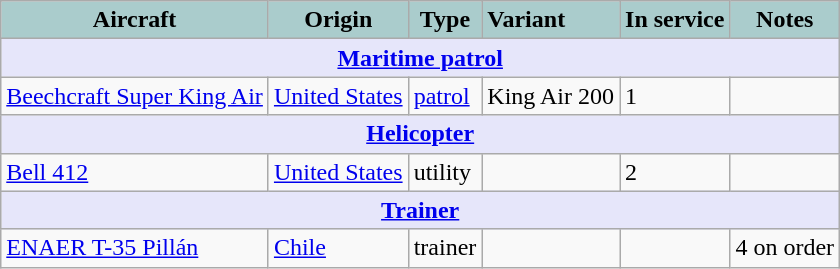<table class="wikitable">
<tr>
<th style="text-align:center; background:#acc;">Aircraft</th>
<th style="text-align: center; background:#acc;">Origin</th>
<th style="text-align:l center; background:#acc;">Type</th>
<th style="text-align:left; background:#acc;">Variant</th>
<th style="text-align:center; background:#acc;">In service</th>
<th style="text-align: center; background:#acc;">Notes</th>
</tr>
<tr>
<th colspan="7" style="align: center; background: lavender;"><a href='#'>Maritime patrol</a></th>
</tr>
<tr>
<td><a href='#'>Beechcraft Super King Air</a></td>
<td><a href='#'>United States</a></td>
<td><a href='#'>patrol</a></td>
<td>King Air 200</td>
<td>1</td>
<td></td>
</tr>
<tr>
<th colspan="7" style="align: center; background: lavender;"><a href='#'>Helicopter</a></th>
</tr>
<tr>
<td><a href='#'>Bell 412</a></td>
<td><a href='#'>United States</a></td>
<td>utility</td>
<td></td>
<td>2</td>
<td></td>
</tr>
<tr>
<th colspan="7" style="align: center; background: lavender;"><a href='#'>Trainer</a></th>
</tr>
<tr>
<td><a href='#'>ENAER T-35 Pillán</a></td>
<td><a href='#'>Chile</a></td>
<td>trainer</td>
<td></td>
<td></td>
<td>4 on order</td>
</tr>
</table>
